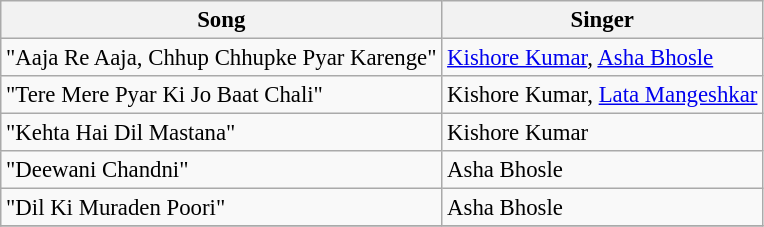<table class="wikitable" style="font-size:95%;">
<tr>
<th>Song</th>
<th>Singer</th>
</tr>
<tr>
<td>"Aaja Re Aaja, Chhup Chhupke Pyar Karenge"</td>
<td><a href='#'>Kishore Kumar</a>, <a href='#'>Asha Bhosle</a></td>
</tr>
<tr>
<td>"Tere Mere Pyar Ki Jo Baat Chali"</td>
<td>Kishore Kumar, <a href='#'>Lata Mangeshkar</a></td>
</tr>
<tr>
<td>"Kehta Hai Dil Mastana"</td>
<td>Kishore Kumar</td>
</tr>
<tr>
<td>"Deewani Chandni"</td>
<td>Asha Bhosle</td>
</tr>
<tr>
<td>"Dil Ki Muraden Poori"</td>
<td>Asha Bhosle</td>
</tr>
<tr>
</tr>
</table>
